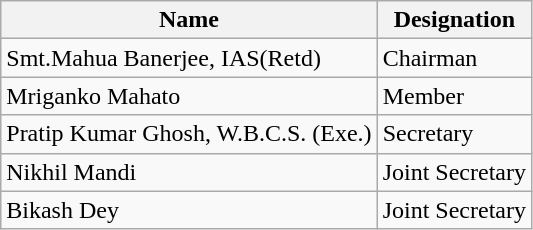<table class="wikitable">
<tr>
<th>Name</th>
<th>Designation</th>
</tr>
<tr>
<td>Smt.Mahua Banerjee, IAS(Retd)</td>
<td>Chairman</td>
</tr>
<tr>
<td>Mriganko Mahato</td>
<td>Member</td>
</tr>
<tr>
<td>Pratip Kumar Ghosh, W.B.C.S. (Exe.)</td>
<td>Secretary</td>
</tr>
<tr>
<td>Nikhil Mandi</td>
<td>Joint Secretary</td>
</tr>
<tr>
<td>Bikash Dey</td>
<td>Joint Secretary</td>
</tr>
</table>
